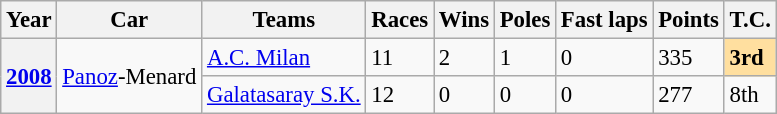<table class="wikitable" style="font-size:95%">
<tr>
<th>Year</th>
<th>Car</th>
<th>Teams</th>
<th>Races</th>
<th>Wins</th>
<th>Poles</th>
<th>Fast laps</th>
<th>Points</th>
<th>T.C.</th>
</tr>
<tr>
<th rowspan="2"><a href='#'>2008</a></th>
<td rowspan="2"><a href='#'>Panoz</a>-Menard</td>
<td> <a href='#'>A.C. Milan</a></td>
<td>11</td>
<td>2</td>
<td>1</td>
<td>0</td>
<td>335</td>
<td style="background:#ffdf9f;"><strong>3rd</strong></td>
</tr>
<tr>
<td> <a href='#'>Galatasaray S.K.</a></td>
<td>12</td>
<td>0</td>
<td>0</td>
<td>0</td>
<td>277</td>
<td>8th</td>
</tr>
</table>
